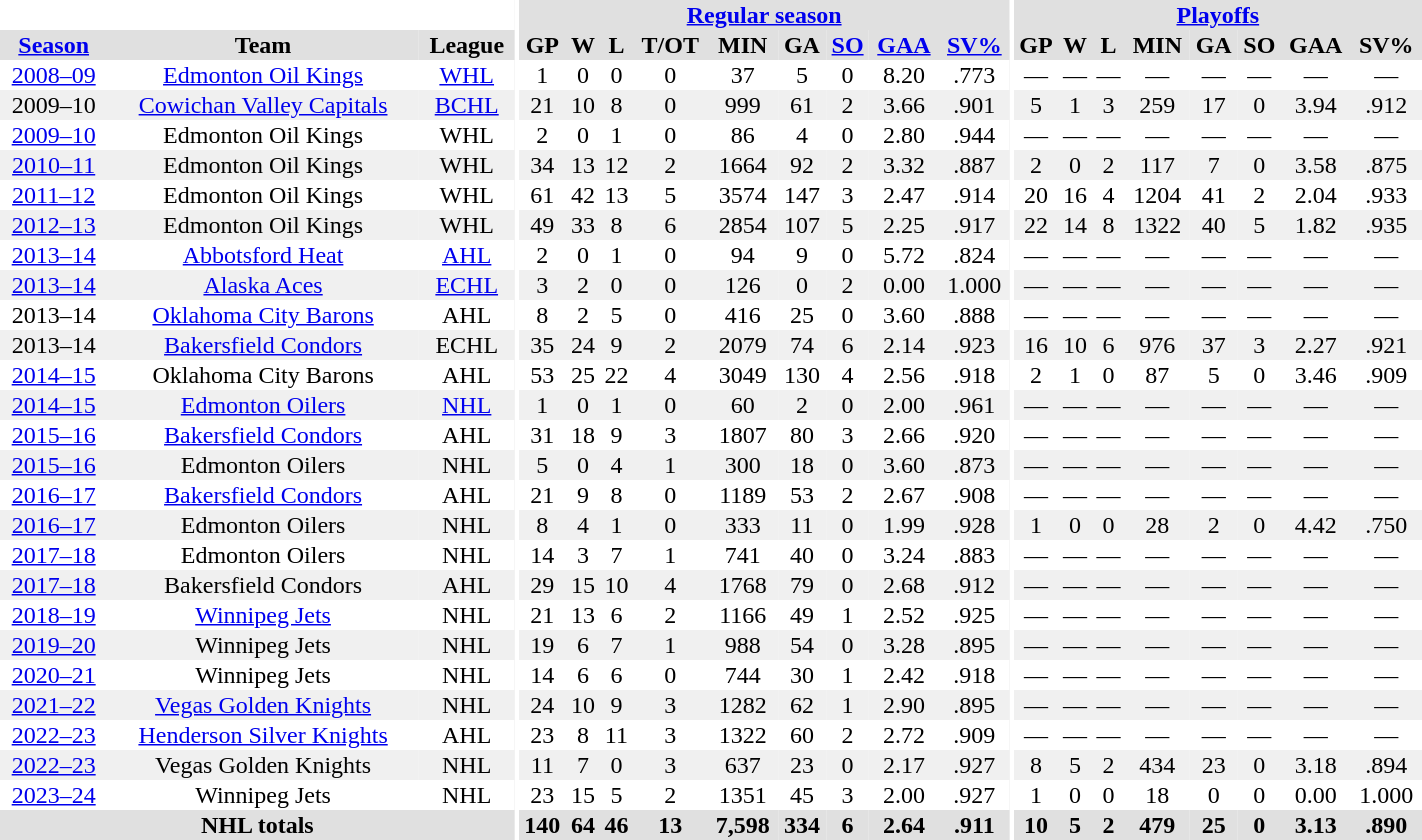<table border="0" cellpadding="1" cellspacing="0" style="text-align:center; width:75%">
<tr ALIGN="center" bgcolor="#e0e0e0">
<th align="center" colspan="3" bgcolor="#ffffff"></th>
<th align="center" rowspan="99" bgcolor="#ffffff"></th>
<th align="center" colspan="9" bgcolor="#e0e0e0"><a href='#'>Regular season</a></th>
<th align="center" rowspan="99" bgcolor="#ffffff"></th>
<th align="center" colspan="8" bgcolor="#e0e0e0"><a href='#'>Playoffs</a></th>
</tr>
<tr ALIGN="center" bgcolor="#e0e0e0">
<th><a href='#'>Season</a></th>
<th>Team</th>
<th>League</th>
<th>GP</th>
<th>W</th>
<th>L</th>
<th>T/OT</th>
<th>MIN</th>
<th>GA</th>
<th><a href='#'>SO</a></th>
<th><a href='#'>GAA</a></th>
<th><a href='#'>SV%</a></th>
<th>GP</th>
<th>W</th>
<th>L</th>
<th>MIN</th>
<th>GA</th>
<th>SO</th>
<th>GAA</th>
<th>SV%</th>
</tr>
<tr>
<td><a href='#'>2008–09</a></td>
<td><a href='#'>Edmonton Oil Kings</a></td>
<td><a href='#'>WHL</a></td>
<td>1</td>
<td>0</td>
<td>0</td>
<td>0</td>
<td>37</td>
<td>5</td>
<td>0</td>
<td>8.20</td>
<td>.773</td>
<td>—</td>
<td>—</td>
<td>—</td>
<td>—</td>
<td>—</td>
<td>—</td>
<td>—</td>
<td>—</td>
</tr>
<tr style="text-align:center; background:#f0f0f0;">
<td>2009–10</td>
<td><a href='#'>Cowichan Valley Capitals</a></td>
<td><a href='#'>BCHL</a></td>
<td>21</td>
<td>10</td>
<td>8</td>
<td>0</td>
<td>999</td>
<td>61</td>
<td>2</td>
<td>3.66</td>
<td>.901</td>
<td>5</td>
<td>1</td>
<td>3</td>
<td>259</td>
<td>17</td>
<td>0</td>
<td>3.94</td>
<td>.912</td>
</tr>
<tr>
<td><a href='#'>2009–10</a></td>
<td>Edmonton Oil Kings</td>
<td>WHL</td>
<td>2</td>
<td>0</td>
<td>1</td>
<td>0</td>
<td>86</td>
<td>4</td>
<td>0</td>
<td>2.80</td>
<td>.944</td>
<td>—</td>
<td>—</td>
<td>—</td>
<td>—</td>
<td>—</td>
<td>—</td>
<td>—</td>
<td>—</td>
</tr>
<tr style="text-align:center; background:#f0f0f0;">
<td><a href='#'>2010–11</a></td>
<td>Edmonton Oil Kings</td>
<td>WHL</td>
<td>34</td>
<td>13</td>
<td>12</td>
<td>2</td>
<td>1664</td>
<td>92</td>
<td>2</td>
<td>3.32</td>
<td>.887</td>
<td>2</td>
<td>0</td>
<td>2</td>
<td>117</td>
<td>7</td>
<td>0</td>
<td>3.58</td>
<td>.875</td>
</tr>
<tr>
<td><a href='#'>2011–12</a></td>
<td>Edmonton Oil Kings</td>
<td>WHL</td>
<td>61</td>
<td>42</td>
<td>13</td>
<td>5</td>
<td>3574</td>
<td>147</td>
<td>3</td>
<td>2.47</td>
<td>.914</td>
<td>20</td>
<td>16</td>
<td>4</td>
<td>1204</td>
<td>41</td>
<td>2</td>
<td>2.04</td>
<td>.933</td>
</tr>
<tr style="text-align:center; background:#f0f0f0;">
<td><a href='#'>2012–13</a></td>
<td>Edmonton Oil Kings</td>
<td>WHL</td>
<td>49</td>
<td>33</td>
<td>8</td>
<td>6</td>
<td>2854</td>
<td>107</td>
<td>5</td>
<td>2.25</td>
<td>.917</td>
<td>22</td>
<td>14</td>
<td>8</td>
<td>1322</td>
<td>40</td>
<td>5</td>
<td>1.82</td>
<td>.935</td>
</tr>
<tr>
<td><a href='#'>2013–14</a></td>
<td><a href='#'>Abbotsford Heat</a></td>
<td><a href='#'>AHL</a></td>
<td>2</td>
<td>0</td>
<td>1</td>
<td>0</td>
<td>94</td>
<td>9</td>
<td>0</td>
<td>5.72</td>
<td>.824</td>
<td>—</td>
<td>—</td>
<td>—</td>
<td>—</td>
<td>—</td>
<td>—</td>
<td>—</td>
<td>—</td>
</tr>
<tr style="text-align:center; background:#f0f0f0;">
<td><a href='#'>2013–14</a></td>
<td><a href='#'>Alaska Aces</a></td>
<td><a href='#'>ECHL</a></td>
<td>3</td>
<td>2</td>
<td>0</td>
<td>0</td>
<td>126</td>
<td>0</td>
<td>2</td>
<td>0.00</td>
<td>1.000</td>
<td>—</td>
<td>—</td>
<td>—</td>
<td>—</td>
<td>—</td>
<td>—</td>
<td>—</td>
<td>—</td>
</tr>
<tr>
<td>2013–14</td>
<td><a href='#'>Oklahoma City Barons</a></td>
<td>AHL</td>
<td>8</td>
<td>2</td>
<td>5</td>
<td>0</td>
<td>416</td>
<td>25</td>
<td>0</td>
<td>3.60</td>
<td>.888</td>
<td>—</td>
<td>—</td>
<td>—</td>
<td>—</td>
<td>—</td>
<td>—</td>
<td>—</td>
<td>—</td>
</tr>
<tr style="text-align:center; background:#f0f0f0;">
<td>2013–14</td>
<td><a href='#'>Bakersfield Condors</a></td>
<td>ECHL</td>
<td>35</td>
<td>24</td>
<td>9</td>
<td>2</td>
<td>2079</td>
<td>74</td>
<td>6</td>
<td>2.14</td>
<td>.923</td>
<td>16</td>
<td>10</td>
<td>6</td>
<td>976</td>
<td>37</td>
<td>3</td>
<td>2.27</td>
<td>.921</td>
</tr>
<tr>
<td><a href='#'>2014–15</a></td>
<td>Oklahoma City Barons</td>
<td>AHL</td>
<td>53</td>
<td>25</td>
<td>22</td>
<td>4</td>
<td>3049</td>
<td>130</td>
<td>4</td>
<td>2.56</td>
<td>.918</td>
<td>2</td>
<td>1</td>
<td>0</td>
<td>87</td>
<td>5</td>
<td>0</td>
<td>3.46</td>
<td>.909</td>
</tr>
<tr style="text-align:center; background:#f0f0f0;">
<td><a href='#'>2014–15</a></td>
<td><a href='#'>Edmonton Oilers</a></td>
<td><a href='#'>NHL</a></td>
<td>1</td>
<td>0</td>
<td>1</td>
<td>0</td>
<td>60</td>
<td>2</td>
<td>0</td>
<td>2.00</td>
<td>.961</td>
<td>—</td>
<td>—</td>
<td>—</td>
<td>—</td>
<td>—</td>
<td>—</td>
<td>—</td>
<td>—</td>
</tr>
<tr style="text-align:center;">
<td><a href='#'>2015–16</a></td>
<td><a href='#'>Bakersfield Condors</a></td>
<td>AHL</td>
<td>31</td>
<td>18</td>
<td>9</td>
<td>3</td>
<td>1807</td>
<td>80</td>
<td>3</td>
<td>2.66</td>
<td>.920</td>
<td>—</td>
<td>—</td>
<td>—</td>
<td>—</td>
<td>—</td>
<td>—</td>
<td>—</td>
<td>—</td>
</tr>
<tr style="text-align:center; background:#f0f0f0;">
<td><a href='#'>2015–16</a></td>
<td>Edmonton Oilers</td>
<td>NHL</td>
<td>5</td>
<td>0</td>
<td>4</td>
<td>1</td>
<td>300</td>
<td>18</td>
<td>0</td>
<td>3.60</td>
<td>.873</td>
<td>—</td>
<td>—</td>
<td>—</td>
<td>—</td>
<td>—</td>
<td>—</td>
<td>—</td>
<td>—</td>
</tr>
<tr style="text-align:center;">
<td><a href='#'>2016–17</a></td>
<td><a href='#'>Bakersfield Condors</a></td>
<td>AHL</td>
<td>21</td>
<td>9</td>
<td>8</td>
<td>0</td>
<td>1189</td>
<td>53</td>
<td>2</td>
<td>2.67</td>
<td>.908</td>
<td>—</td>
<td>—</td>
<td>—</td>
<td>—</td>
<td>—</td>
<td>—</td>
<td>—</td>
<td>—</td>
</tr>
<tr style="text-align:center; background:#f0f0f0;">
<td><a href='#'>2016–17</a></td>
<td>Edmonton Oilers</td>
<td>NHL</td>
<td>8</td>
<td>4</td>
<td>1</td>
<td>0</td>
<td>333</td>
<td>11</td>
<td>0</td>
<td>1.99</td>
<td>.928</td>
<td>1</td>
<td>0</td>
<td>0</td>
<td>28</td>
<td>2</td>
<td>0</td>
<td>4.42</td>
<td>.750</td>
</tr>
<tr style="text-align:center;">
<td><a href='#'>2017–18</a></td>
<td>Edmonton Oilers</td>
<td>NHL</td>
<td>14</td>
<td>3</td>
<td>7</td>
<td>1</td>
<td>741</td>
<td>40</td>
<td>0</td>
<td>3.24</td>
<td>.883</td>
<td>—</td>
<td>—</td>
<td>—</td>
<td>—</td>
<td>—</td>
<td>—</td>
<td>—</td>
<td>—</td>
</tr>
<tr style="text-align:center; background:#f0f0f0;">
<td><a href='#'>2017–18</a></td>
<td>Bakersfield Condors</td>
<td>AHL</td>
<td>29</td>
<td>15</td>
<td>10</td>
<td>4</td>
<td>1768</td>
<td>79</td>
<td>0</td>
<td>2.68</td>
<td>.912</td>
<td>—</td>
<td>—</td>
<td>—</td>
<td>—</td>
<td>—</td>
<td>—</td>
<td>—</td>
<td>—</td>
</tr>
<tr style="text-align:center;">
<td><a href='#'>2018–19</a></td>
<td><a href='#'>Winnipeg Jets</a></td>
<td>NHL</td>
<td>21</td>
<td>13</td>
<td>6</td>
<td>2</td>
<td>1166</td>
<td>49</td>
<td>1</td>
<td>2.52</td>
<td>.925</td>
<td>—</td>
<td>—</td>
<td>—</td>
<td>—</td>
<td>—</td>
<td>—</td>
<td>—</td>
<td>—</td>
</tr>
<tr style="text-align:center; background:#f0f0f0;">
<td><a href='#'>2019–20</a></td>
<td>Winnipeg Jets</td>
<td>NHL</td>
<td>19</td>
<td>6</td>
<td>7</td>
<td>1</td>
<td>988</td>
<td>54</td>
<td>0</td>
<td>3.28</td>
<td>.895</td>
<td>—</td>
<td>—</td>
<td>—</td>
<td>—</td>
<td>—</td>
<td>—</td>
<td>—</td>
<td>—</td>
</tr>
<tr style="text-align:center;">
<td><a href='#'>2020–21</a></td>
<td>Winnipeg Jets</td>
<td>NHL</td>
<td>14</td>
<td>6</td>
<td>6</td>
<td>0</td>
<td>744</td>
<td>30</td>
<td>1</td>
<td>2.42</td>
<td>.918</td>
<td>—</td>
<td>—</td>
<td>—</td>
<td>—</td>
<td>—</td>
<td>—</td>
<td>—</td>
<td>—</td>
</tr>
<tr style="text-align:center; background:#f0f0f0;">
<td><a href='#'>2021–22</a></td>
<td><a href='#'>Vegas Golden Knights</a></td>
<td>NHL</td>
<td>24</td>
<td>10</td>
<td>9</td>
<td>3</td>
<td>1282</td>
<td>62</td>
<td>1</td>
<td>2.90</td>
<td>.895</td>
<td>—</td>
<td>—</td>
<td>—</td>
<td>—</td>
<td>—</td>
<td>—</td>
<td>—</td>
<td>—</td>
</tr>
<tr style="text-align:center;">
<td><a href='#'>2022–23</a></td>
<td><a href='#'>Henderson Silver Knights</a></td>
<td>AHL</td>
<td>23</td>
<td>8</td>
<td>11</td>
<td>3</td>
<td>1322</td>
<td>60</td>
<td>2</td>
<td>2.72</td>
<td>.909</td>
<td>—</td>
<td>—</td>
<td>—</td>
<td>—</td>
<td>—</td>
<td>—</td>
<td>—</td>
<td>—</td>
</tr>
<tr style="text-align:center; background:#f0f0f0;">
<td><a href='#'>2022–23</a></td>
<td>Vegas Golden Knights</td>
<td>NHL</td>
<td>11</td>
<td>7</td>
<td>0</td>
<td>3</td>
<td>637</td>
<td>23</td>
<td>0</td>
<td>2.17</td>
<td>.927</td>
<td>8</td>
<td>5</td>
<td>2</td>
<td>434</td>
<td>23</td>
<td>0</td>
<td>3.18</td>
<td>.894</td>
</tr>
<tr style="text-align:center;">
<td><a href='#'>2023–24</a></td>
<td>Winnipeg Jets</td>
<td>NHL</td>
<td>23</td>
<td>15</td>
<td>5</td>
<td>2</td>
<td>1351</td>
<td>45</td>
<td>3</td>
<td>2.00</td>
<td>.927</td>
<td>1</td>
<td>0</td>
<td>0</td>
<td>18</td>
<td>0</td>
<td>0</td>
<td>0.00</td>
<td>1.000</td>
</tr>
<tr ALIGN="center" bgcolor="#e0e0e0">
<th colspan="3" align="center">NHL totals</th>
<th>140</th>
<th>64</th>
<th>46</th>
<th>13</th>
<th>7,598</th>
<th>334</th>
<th>6</th>
<th>2.64</th>
<th>.911</th>
<th>10</th>
<th>5</th>
<th>2</th>
<th>479</th>
<th>25</th>
<th>0</th>
<th>3.13</th>
<th>.890</th>
</tr>
</table>
